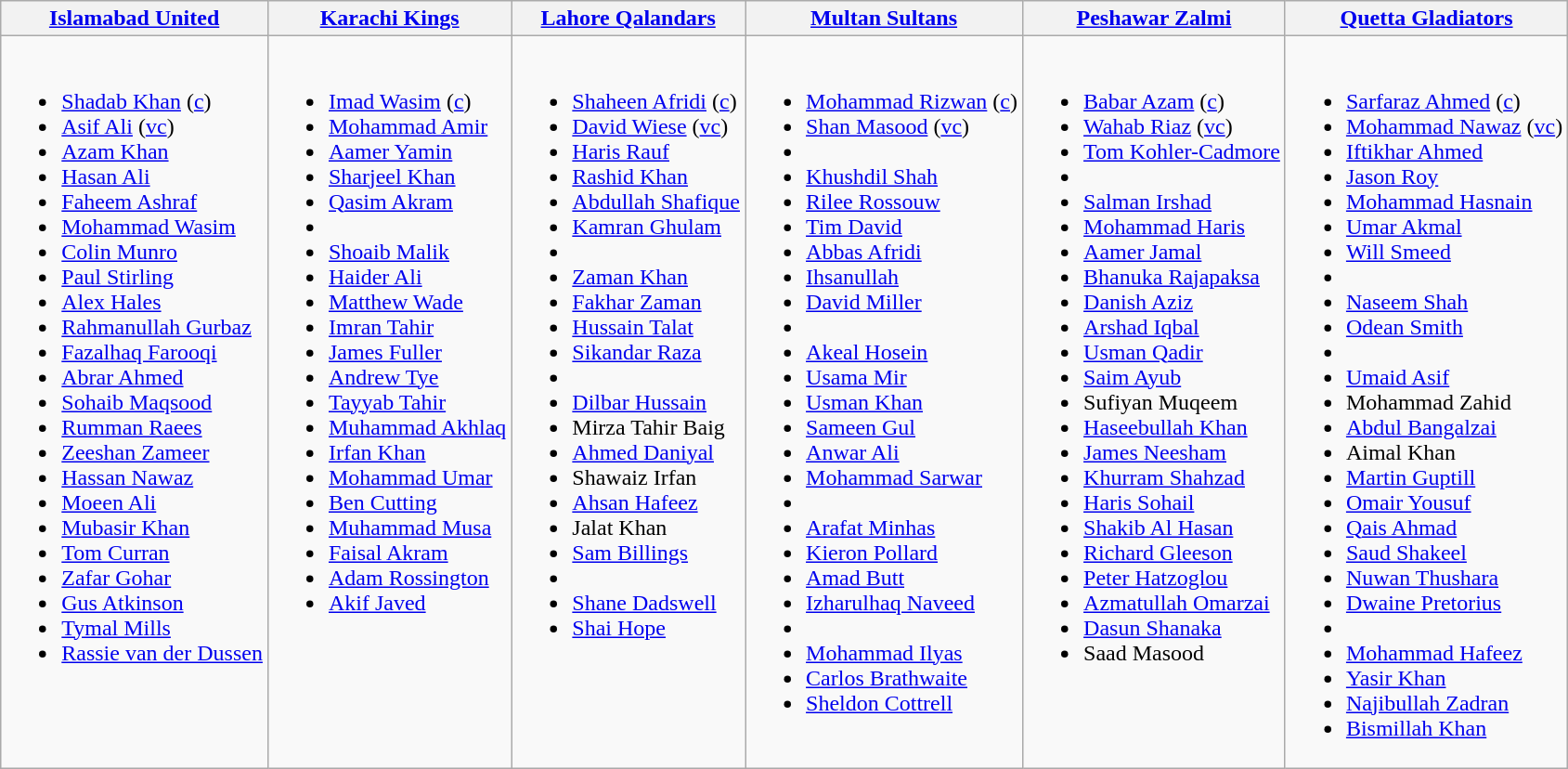<table class="wikitable">
<tr>
<th><a href='#'>Islamabad United</a></th>
<th><a href='#'>Karachi Kings</a></th>
<th><a href='#'>Lahore Qalandars</a></th>
<th><a href='#'>Multan Sultans</a></th>
<th><a href='#'>Peshawar Zalmi</a></th>
<th><a href='#'>Quetta Gladiators</a></th>
</tr>
<tr>
<td valign=top><br><ul><li><a href='#'>Shadab Khan</a> (<a href='#'>c</a>)</li><li><a href='#'>Asif Ali</a> (<a href='#'>vc</a>)</li><li><a href='#'>Azam Khan</a></li><li><a href='#'>Hasan Ali</a></li><li><a href='#'>Faheem Ashraf</a></li><li><a href='#'>Mohammad Wasim</a></li><li><a href='#'>Colin Munro</a></li><li><a href='#'>Paul Stirling</a></li><li><a href='#'>Alex Hales</a></li><li><a href='#'>Rahmanullah Gurbaz</a></li><li><a href='#'>Fazalhaq Farooqi</a></li><li><a href='#'>Abrar Ahmed</a></li><li><a href='#'>Sohaib Maqsood</a></li><li><a href='#'>Rumman Raees</a></li><li><a href='#'>Zeeshan Zameer</a></li><li><a href='#'>Hassan Nawaz</a></li><li><a href='#'>Moeen Ali</a></li><li><a href='#'>Mubasir Khan</a></li><li><a href='#'>Tom Curran</a></li><li><a href='#'>Zafar Gohar</a></li><li><a href='#'>Gus Atkinson</a></li><li><a href='#'>Tymal Mills</a></li><li><a href='#'>Rassie van der Dussen</a></li></ul></td>
<td valign=top><br><ul><li><a href='#'>Imad Wasim</a> (<a href='#'>c</a>)</li><li><a href='#'>Mohammad Amir</a></li><li><a href='#'>Aamer Yamin</a></li><li><a href='#'>Sharjeel Khan</a></li><li><a href='#'>Qasim Akram</a></li><li></li><li><a href='#'>Shoaib Malik</a></li><li><a href='#'>Haider Ali</a></li><li><a href='#'>Matthew Wade</a></li><li><a href='#'>Imran Tahir</a></li><li><a href='#'>James Fuller</a></li><li><a href='#'>Andrew Tye</a></li><li><a href='#'>Tayyab Tahir</a></li><li><a href='#'>Muhammad Akhlaq</a></li><li><a href='#'>Irfan Khan</a></li><li><a href='#'>Mohammad Umar</a></li><li><a href='#'>Ben Cutting</a></li><li><a href='#'>Muhammad Musa</a></li><li><a href='#'>Faisal Akram</a></li><li><a href='#'>Adam Rossington</a></li><li><a href='#'>Akif Javed</a></li></ul></td>
<td valign=top><br><ul><li><a href='#'>Shaheen Afridi</a> (<a href='#'>c</a>)</li><li><a href='#'>David Wiese</a> (<a href='#'>vc</a>)</li><li><a href='#'>Haris Rauf</a></li><li><a href='#'>Rashid Khan</a></li><li><a href='#'>Abdullah Shafique</a></li><li><a href='#'>Kamran Ghulam</a></li><li></li><li><a href='#'>Zaman Khan</a></li><li><a href='#'>Fakhar Zaman</a></li><li><a href='#'>Hussain Talat</a></li><li><a href='#'>Sikandar Raza</a></li><li></li><li><a href='#'>Dilbar Hussain</a></li><li>Mirza Tahir Baig</li><li><a href='#'>Ahmed Daniyal</a></li><li>Shawaiz Irfan</li><li><a href='#'>Ahsan Hafeez</a></li><li>Jalat Khan</li><li><a href='#'>Sam Billings</a></li><li></li><li><a href='#'>Shane Dadswell</a></li><li><a href='#'>Shai Hope</a></li></ul></td>
<td valign=top><br><ul><li><a href='#'>Mohammad Rizwan</a> (<a href='#'>c</a>)</li><li><a href='#'>Shan Masood</a> (<a href='#'>vc</a>)</li><li></li><li><a href='#'>Khushdil Shah</a></li><li><a href='#'>Rilee Rossouw</a></li><li><a href='#'>Tim David</a></li><li><a href='#'>Abbas Afridi</a></li><li><a href='#'>Ihsanullah</a></li><li><a href='#'>David Miller</a></li><li></li><li><a href='#'>Akeal Hosein</a></li><li><a href='#'>Usama Mir</a></li><li><a href='#'>Usman Khan</a></li><li><a href='#'>Sameen Gul</a></li><li><a href='#'>Anwar Ali</a></li><li><a href='#'>Mohammad Sarwar</a></li><li></li><li><a href='#'>Arafat Minhas</a></li><li><a href='#'>Kieron Pollard</a></li><li><a href='#'>Amad Butt</a></li><li><a href='#'>Izharulhaq Naveed</a></li><li></li><li><a href='#'>Mohammad Ilyas</a></li><li><a href='#'>Carlos Brathwaite</a></li><li><a href='#'>Sheldon Cottrell</a></li></ul></td>
<td valign=top><br><ul><li><a href='#'>Babar Azam</a> (<a href='#'>c</a>)</li><li><a href='#'>Wahab Riaz</a> (<a href='#'>vc</a>)</li><li><a href='#'>Tom Kohler-Cadmore</a></li><li></li><li><a href='#'>Salman Irshad</a></li><li><a href='#'>Mohammad Haris</a></li><li><a href='#'>Aamer Jamal</a></li><li><a href='#'>Bhanuka Rajapaksa</a></li><li><a href='#'>Danish Aziz</a></li><li><a href='#'>Arshad Iqbal</a></li><li><a href='#'>Usman Qadir</a></li><li><a href='#'>Saim Ayub</a></li><li>Sufiyan Muqeem</li><li><a href='#'>Haseebullah Khan</a></li><li><a href='#'>James Neesham</a></li><li><a href='#'>Khurram Shahzad</a></li><li><a href='#'>Haris Sohail</a></li><li><a href='#'>Shakib Al Hasan</a></li><li><a href='#'>Richard Gleeson</a></li><li><a href='#'>Peter Hatzoglou</a></li><li><a href='#'>Azmatullah Omarzai</a></li><li><a href='#'>Dasun Shanaka</a></li><li>Saad Masood</li></ul></td>
<td valign=top><br><ul><li><a href='#'>Sarfaraz Ahmed</a> (<a href='#'>c</a>)</li><li><a href='#'>Mohammad Nawaz</a> (<a href='#'>vc</a>)</li><li><a href='#'>Iftikhar Ahmed</a></li><li><a href='#'>Jason Roy</a></li><li><a href='#'>Mohammad Hasnain</a></li><li><a href='#'>Umar Akmal</a></li><li><a href='#'>Will Smeed</a></li><li></li><li><a href='#'>Naseem Shah</a></li><li><a href='#'>Odean Smith</a></li><li></li><li><a href='#'>Umaid Asif</a></li><li>Mohammad Zahid</li><li><a href='#'>Abdul Bangalzai</a></li><li>Aimal Khan</li><li><a href='#'>Martin Guptill</a></li><li><a href='#'>Omair Yousuf</a></li><li><a href='#'>Qais Ahmad</a></li><li><a href='#'>Saud Shakeel</a></li><li><a href='#'>Nuwan Thushara</a></li><li><a href='#'>Dwaine Pretorius</a></li><li></li><li><a href='#'>Mohammad Hafeez</a></li><li><a href='#'>Yasir Khan</a></li><li><a href='#'>Najibullah Zadran</a></li><li><a href='#'>Bismillah Khan</a></li></ul></td>
</tr>
</table>
